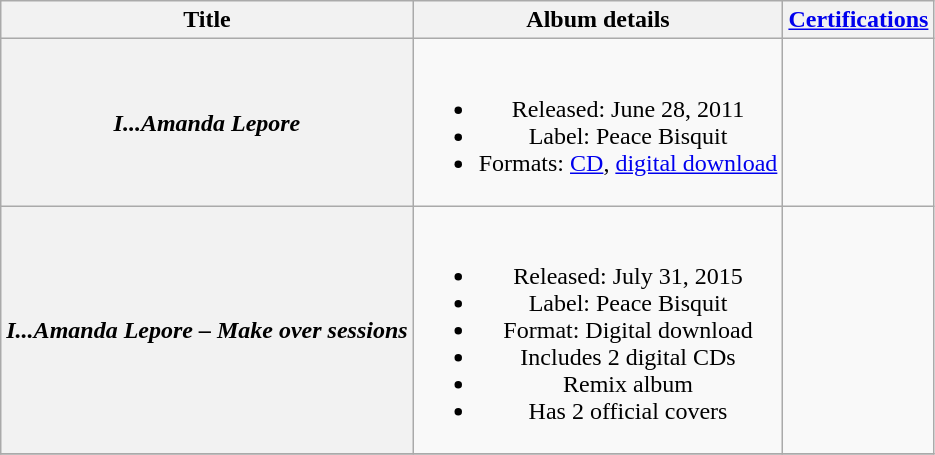<table class="wikitable plainrowheaders" style="text-align:center;">
<tr>
<th scope="col" rowspan="1">Title</th>
<th scope="col" rowspan="1">Album details</th>
<th scope="col" rowspan="1"><a href='#'>Certifications</a></th>
</tr>
<tr>
<th scope="row"><em>I...Amanda Lepore</em></th>
<td><br><ul><li>Released: June 28, 2011</li><li>Label: Peace Bisquit</li><li>Formats: <a href='#'>CD</a>, <a href='#'>digital download</a></li></ul></td>
<td></td>
</tr>
<tr>
<th scope="row"><em>I...Amanda Lepore – Make over sessions</em></th>
<td><br><ul><li>Released: July 31, 2015</li><li>Label: Peace Bisquit</li><li>Format: Digital download</li><li>Includes 2 digital CDs</li><li>Remix album</li><li>Has 2 official covers</li></ul></td>
<td></td>
</tr>
<tr>
</tr>
</table>
